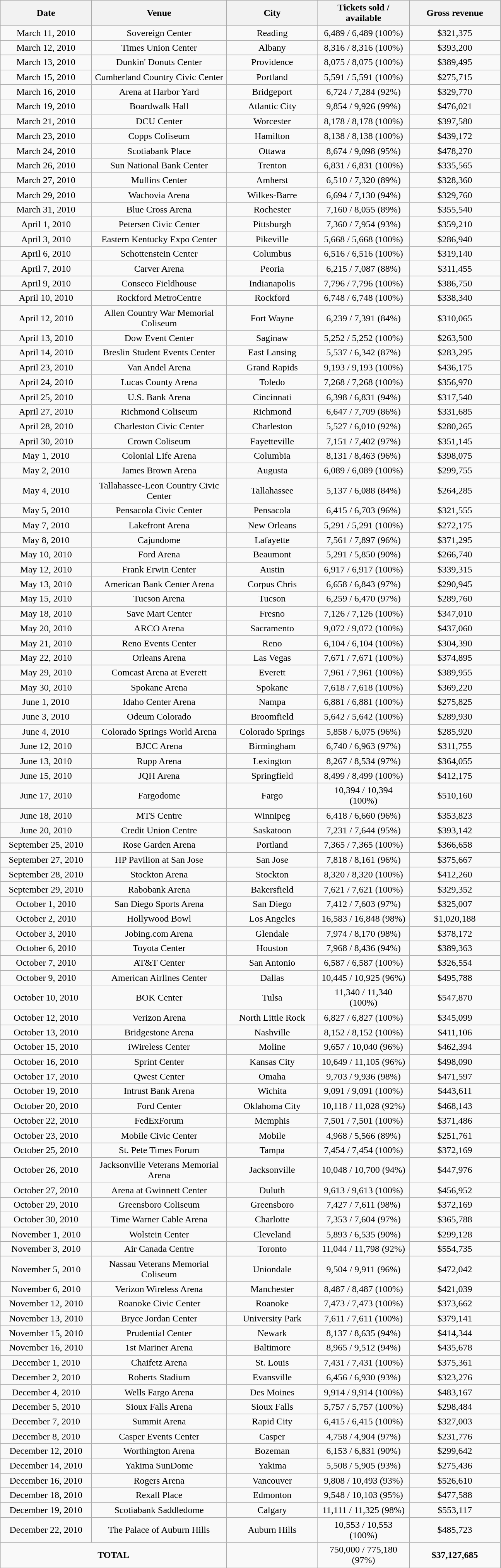<table class="wikitable" style="text-align:center">
<tr>
<th style="width:150px;">Date</th>
<th style="width:225px;">Venue</th>
<th style="width:150px;">City</th>
<th style="width:150px;">Tickets sold / available</th>
<th style="width:150px;">Gross revenue</th>
</tr>
<tr>
<td>March 11, 2010</td>
<td>Sovereign Center</td>
<td>Reading</td>
<td>6,489 / 6,489 (100%)</td>
<td>$321,375</td>
</tr>
<tr>
<td>March 12, 2010</td>
<td>Times Union Center</td>
<td>Albany</td>
<td>8,316 / 8,316 (100%)</td>
<td>$393,200</td>
</tr>
<tr>
<td>March 13, 2010</td>
<td>Dunkin' Donuts Center</td>
<td>Providence</td>
<td>8,075 / 8,075 (100%)</td>
<td>$389,495</td>
</tr>
<tr>
<td>March 15, 2010</td>
<td>Cumberland Country Civic Center</td>
<td>Portland</td>
<td>5,591 / 5,591 (100%)</td>
<td>$275,715</td>
</tr>
<tr>
<td>March 16, 2010</td>
<td>Arena at Harbor Yard</td>
<td>Bridgeport</td>
<td>6,724 / 7,284 (92%)</td>
<td>$329,770</td>
</tr>
<tr>
<td>March 19, 2010</td>
<td>Boardwalk Hall</td>
<td>Atlantic City</td>
<td>9,854 / 9,926 (99%)</td>
<td>$476,021</td>
</tr>
<tr>
<td>March 21, 2010</td>
<td>DCU Center</td>
<td>Worcester</td>
<td>8,178 / 8,178 (100%)</td>
<td>$397,580</td>
</tr>
<tr>
<td>March 23, 2010</td>
<td>Copps Coliseum</td>
<td>Hamilton</td>
<td>8,138 / 8,138 (100%)</td>
<td>$439,172</td>
</tr>
<tr>
<td>March 24, 2010</td>
<td>Scotiabank Place</td>
<td>Ottawa</td>
<td>8,674 / 9,098 (95%)</td>
<td>$478,270</td>
</tr>
<tr>
<td>March 26, 2010</td>
<td>Sun National Bank Center</td>
<td>Trenton</td>
<td>6,831 / 6,831 (100%)</td>
<td>$335,565</td>
</tr>
<tr>
<td>March 27, 2010</td>
<td>Mullins Center</td>
<td>Amherst</td>
<td>6,510 / 7,320 (89%)</td>
<td>$328,360</td>
</tr>
<tr>
<td>March 29, 2010</td>
<td>Wachovia Arena</td>
<td>Wilkes-Barre</td>
<td>6,694 / 7,130 (94%)</td>
<td>$329,760</td>
</tr>
<tr>
<td>March 31, 2010</td>
<td>Blue Cross Arena</td>
<td>Rochester</td>
<td>7,160 / 8,055 (89%)</td>
<td>$355,540</td>
</tr>
<tr>
<td>April 1, 2010</td>
<td>Petersen Civic Center</td>
<td>Pittsburgh</td>
<td>7,360 / 7,954 (93%)</td>
<td>$359,210</td>
</tr>
<tr>
<td>April 3, 2010</td>
<td>Eastern Kentucky Expo Center</td>
<td>Pikeville</td>
<td>5,668 / 5,668 (100%)</td>
<td>$286,940</td>
</tr>
<tr>
<td>April 6, 2010</td>
<td>Schottenstein Center</td>
<td>Columbus</td>
<td>6,516 / 6,516 (100%)</td>
<td>$319,140</td>
</tr>
<tr>
<td>April 7, 2010</td>
<td>Carver Arena</td>
<td>Peoria</td>
<td>6,215 / 7,087 (88%)</td>
<td>$311,455</td>
</tr>
<tr>
<td>April 9, 2010</td>
<td>Conseco Fieldhouse</td>
<td>Indianapolis</td>
<td>7,796 / 7,796 (100%)</td>
<td>$386,750</td>
</tr>
<tr>
<td>April 10, 2010</td>
<td>Rockford MetroCentre</td>
<td>Rockford</td>
<td>6,748 / 6,748 (100%)</td>
<td>$338,340</td>
</tr>
<tr>
<td>April 12, 2010</td>
<td>Allen Country War Memorial Coliseum</td>
<td>Fort Wayne</td>
<td>6,239 / 7,391 (84%)</td>
<td>$310,065</td>
</tr>
<tr>
<td>April 13, 2010</td>
<td>Dow Event Center</td>
<td>Saginaw</td>
<td>5,252 / 5,252 (100%)</td>
<td>$263,500</td>
</tr>
<tr>
<td>April 14, 2010</td>
<td>Breslin Student Events Center</td>
<td>East Lansing</td>
<td>5,537 / 6,342 (87%)</td>
<td>$283,295</td>
</tr>
<tr>
<td>April 23, 2010</td>
<td>Van Andel Arena</td>
<td>Grand Rapids</td>
<td>9,193 / 9,193 (100%)</td>
<td>$436,175</td>
</tr>
<tr>
<td>April 24, 2010</td>
<td>Lucas County Arena</td>
<td>Toledo</td>
<td>7,268 / 7,268 (100%)</td>
<td>$356,970</td>
</tr>
<tr>
<td>April 25, 2010</td>
<td>U.S. Bank Arena</td>
<td>Cincinnati</td>
<td>6,398 / 6,831 (94%)</td>
<td>$317,540</td>
</tr>
<tr>
<td>April 27, 2010</td>
<td>Richmond Coliseum</td>
<td>Richmond</td>
<td>6,647 / 7,709 (86%)</td>
<td>$331,685</td>
</tr>
<tr>
<td>April 28, 2010</td>
<td>Charleston Civic Center</td>
<td>Charleston</td>
<td>5,527 / 6,010 (92%)</td>
<td>$280,265</td>
</tr>
<tr>
<td>April 30, 2010</td>
<td>Crown Coliseum</td>
<td>Fayetteville</td>
<td>7,151 / 7,402 (97%)</td>
<td>$351,145</td>
</tr>
<tr>
<td>May 1, 2010</td>
<td>Colonial Life Arena</td>
<td>Columbia</td>
<td>8,131 / 8,463 (96%)</td>
<td>$398,075</td>
</tr>
<tr>
<td>May 2, 2010</td>
<td>James Brown Arena</td>
<td>Augusta</td>
<td>6,089 / 6,089 (100%)</td>
<td>$299,755</td>
</tr>
<tr>
<td>May 4, 2010</td>
<td>Tallahassee-Leon Country Civic Center</td>
<td>Tallahassee</td>
<td>5,137 / 6,088 (84%)</td>
<td>$264,285</td>
</tr>
<tr>
<td>May 5, 2010</td>
<td>Pensacola Civic Center</td>
<td>Pensacola</td>
<td>6,415 / 6,703 (96%)</td>
<td>$321,555</td>
</tr>
<tr>
<td>May 7, 2010</td>
<td>Lakefront Arena</td>
<td>New Orleans</td>
<td>5,291 / 5,291 (100%)</td>
<td>$272,175</td>
</tr>
<tr>
<td>May 8, 2010</td>
<td>Cajundome</td>
<td>Lafayette</td>
<td>7,561 / 7,897 (96%)</td>
<td>$371,295</td>
</tr>
<tr>
<td>May 10, 2010</td>
<td>Ford Arena</td>
<td>Beaumont</td>
<td>5,291 / 5,850 (90%)</td>
<td>$266,740</td>
</tr>
<tr>
<td>May 12, 2010</td>
<td>Frank Erwin Center</td>
<td>Austin</td>
<td>6,917 / 6,917 (100%)</td>
<td>$339,315</td>
</tr>
<tr>
<td>May 13, 2010</td>
<td>American Bank Center Arena</td>
<td>Corpus Chris</td>
<td>6,658 / 6,843 (97%)</td>
<td>$290,945</td>
</tr>
<tr>
<td>May 15, 2010</td>
<td>Tucson Arena</td>
<td>Tucson</td>
<td>6,259 / 6,470 (97%)</td>
<td>$289,760</td>
</tr>
<tr>
<td>May 18, 2010</td>
<td>Save Mart Center</td>
<td>Fresno</td>
<td>7,126 / 7,126 (100%)</td>
<td>$347,010</td>
</tr>
<tr>
<td>May 20, 2010</td>
<td>ARCO Arena</td>
<td>Sacramento</td>
<td>9,072 / 9,072 (100%)</td>
<td>$437,060</td>
</tr>
<tr>
<td>May 21, 2010</td>
<td>Reno Events Center</td>
<td>Reno</td>
<td>6,104 / 6,104 (100%)</td>
<td>$304,390</td>
</tr>
<tr>
<td>May 22, 2010</td>
<td>Orleans Arena</td>
<td>Las Vegas</td>
<td>7,671 / 7,671 (100%)</td>
<td>$374,895</td>
</tr>
<tr>
<td>May 29, 2010</td>
<td>Comcast Arena at Everett</td>
<td>Everett</td>
<td>7,961 / 7,961 (100%)</td>
<td>$389,955</td>
</tr>
<tr>
<td>May 30, 2010</td>
<td>Spokane Arena</td>
<td>Spokane</td>
<td>7,618 / 7,618 (100%)</td>
<td>$369,220</td>
</tr>
<tr>
<td>June 1, 2010</td>
<td>Idaho Center Arena</td>
<td>Nampa</td>
<td>6,881 / 6,881 (100%)</td>
<td>$275,825</td>
</tr>
<tr>
<td>June 3, 2010</td>
<td>Odeum Colorado</td>
<td>Broomfield</td>
<td>5,642 / 5,642 (100%)</td>
<td>$289,930</td>
</tr>
<tr>
<td>June 4, 2010</td>
<td>Colorado Springs World Arena</td>
<td>Colorado Springs</td>
<td>5,858 / 6,075 (96%)</td>
<td>$285,920</td>
</tr>
<tr>
<td>June 12, 2010</td>
<td>BJCC Arena</td>
<td>Birmingham</td>
<td>6,740 / 6,963 (97%)</td>
<td>$311,755</td>
</tr>
<tr>
<td>June 13, 2010</td>
<td>Rupp Arena</td>
<td>Lexington</td>
<td>8,267 / 8,534 (97%)</td>
<td>$364,055</td>
</tr>
<tr>
<td>June 15, 2010</td>
<td>JQH Arena</td>
<td>Springfield</td>
<td>8,499 / 8,499 (100%)</td>
<td>$412,175</td>
</tr>
<tr>
<td>June 17, 2010</td>
<td>Fargodome</td>
<td>Fargo</td>
<td>10,394 / 10,394 (100%)</td>
<td>$510,160</td>
</tr>
<tr>
<td>June 18, 2010</td>
<td>MTS Centre</td>
<td>Winnipeg</td>
<td>6,418 / 6,660 (96%)</td>
<td>$353,823</td>
</tr>
<tr>
<td>June 20, 2010</td>
<td>Credit Union Centre</td>
<td>Saskatoon</td>
<td>7,231 / 7,644 (95%)</td>
<td>$393,142</td>
</tr>
<tr>
<td>September 25, 2010</td>
<td>Rose Garden Arena</td>
<td>Portland</td>
<td>7,365 / 7,365 (100%)</td>
<td>$366,658</td>
</tr>
<tr>
<td>September 27, 2010</td>
<td>HP Pavilion at San Jose</td>
<td>San Jose</td>
<td>7,818 / 8,161 (96%)</td>
<td>$375,667</td>
</tr>
<tr>
<td>September 28, 2010</td>
<td>Stockton Arena</td>
<td>Stockton</td>
<td>8,320 / 8,320 (100%)</td>
<td>$412,260</td>
</tr>
<tr>
<td>September 29, 2010</td>
<td>Rabobank Arena</td>
<td>Bakersfield</td>
<td>7,621 / 7,621 (100%)</td>
<td>$329,352</td>
</tr>
<tr>
<td>October 1, 2010</td>
<td>San Diego Sports Arena</td>
<td>San Diego</td>
<td>7,412 / 7,603 (97%)</td>
<td>$325,007</td>
</tr>
<tr>
<td>October 2, 2010</td>
<td>Hollywood Bowl</td>
<td>Los Angeles</td>
<td>16,583 / 16,848 (98%)</td>
<td>$1,020,188</td>
</tr>
<tr>
<td>October 3, 2010</td>
<td>Jobing.com Arena</td>
<td>Glendale</td>
<td>7,974 / 8,170 (98%)</td>
<td>$378,172</td>
</tr>
<tr>
<td>October 6, 2010</td>
<td>Toyota Center</td>
<td>Houston</td>
<td>7,968 / 8,436 (94%)</td>
<td>$389,363</td>
</tr>
<tr>
<td>October 7, 2010</td>
<td>AT&T Center</td>
<td>San Antonio</td>
<td>6,587 / 6,587 (100%)</td>
<td>$326,554</td>
</tr>
<tr>
<td>October 9, 2010</td>
<td>American Airlines Center</td>
<td>Dallas</td>
<td>10,445 / 10,925 (96%)</td>
<td>$495,788</td>
</tr>
<tr>
<td>October 10, 2010</td>
<td>BOK Center</td>
<td>Tulsa</td>
<td>11,340 / 11,340 (100%)</td>
<td>$547,870</td>
</tr>
<tr>
<td>October 12, 2010</td>
<td>Verizon Arena</td>
<td>North Little Rock</td>
<td>6,827 / 6,827 (100%)</td>
<td>$345,099</td>
</tr>
<tr>
<td>October 13, 2010</td>
<td>Bridgestone Arena</td>
<td>Nashville</td>
<td>8,152 / 8,152 (100%)</td>
<td>$411,106</td>
</tr>
<tr>
<td>October 15, 2010</td>
<td>iWireless Center</td>
<td>Moline</td>
<td>9,657 / 10,040 (96%)</td>
<td>$462,394</td>
</tr>
<tr>
<td>October 16, 2010</td>
<td>Sprint Center</td>
<td>Kansas City</td>
<td>10,649 / 11,105 (96%)</td>
<td>$498,090</td>
</tr>
<tr>
<td>October 17, 2010</td>
<td>Qwest Center</td>
<td>Omaha</td>
<td>9,703 / 9,936 (98%)</td>
<td>$471,597</td>
</tr>
<tr>
<td>October 19, 2010</td>
<td>Intrust Bank Arena</td>
<td>Wichita</td>
<td>9,091 / 9,091 (100%)</td>
<td>$443,611</td>
</tr>
<tr>
<td>October 20, 2010</td>
<td>Ford Center</td>
<td>Oklahoma City</td>
<td>10,118 / 11,028 (92%)</td>
<td>$468,143</td>
</tr>
<tr>
<td>October 22, 2010</td>
<td>FedExForum</td>
<td>Memphis</td>
<td>7,501 / 7,501 (100%)</td>
<td>$371,486</td>
</tr>
<tr>
<td>October 23, 2010</td>
<td>Mobile Civic Center</td>
<td>Mobile</td>
<td>4,968 / 5,566 (89%)</td>
<td>$251,761</td>
</tr>
<tr>
<td>October 25, 2010</td>
<td>St. Pete Times Forum</td>
<td>Tampa</td>
<td>7,454 / 7,454 (100%)</td>
<td>$372,169</td>
</tr>
<tr>
<td>October 26, 2010</td>
<td>Jacksonville Veterans Memorial Arena</td>
<td>Jacksonville</td>
<td>10,048 / 10,700 (94%)</td>
<td>$447,976</td>
</tr>
<tr>
<td>October 27, 2010</td>
<td>Arena at Gwinnett Center</td>
<td>Duluth</td>
<td>9,613 / 9,613 (100%)</td>
<td>$456,952</td>
</tr>
<tr>
<td>October 29, 2010</td>
<td>Greensboro Coliseum</td>
<td>Greensboro</td>
<td>7,427 / 7,611 (98%)</td>
<td>$372,169</td>
</tr>
<tr>
<td>October 30, 2010</td>
<td>Time Warner Cable Arena</td>
<td>Charlotte</td>
<td>7,353 / 7,604 (97%)</td>
<td>$365,788</td>
</tr>
<tr>
<td>November 1, 2010</td>
<td>Wolstein Center</td>
<td>Cleveland</td>
<td>5,893 / 6,535 (90%)</td>
<td>$299,128</td>
</tr>
<tr>
<td>November 3, 2010</td>
<td>Air Canada Centre</td>
<td>Toronto</td>
<td>11,044 / 11,798 (92%)</td>
<td>$554,735</td>
</tr>
<tr>
<td>November 5, 2010</td>
<td>Nassau Veterans Memorial Coliseum</td>
<td>Uniondale</td>
<td>9,504 / 9,911 (96%)</td>
<td>$472,042</td>
</tr>
<tr>
<td>November 6, 2010</td>
<td>Verizon Wireless Arena</td>
<td>Manchester</td>
<td>8,487 / 8,487 (100%)</td>
<td>$421,039</td>
</tr>
<tr>
<td>November 12, 2010</td>
<td>Roanoke Civic Center</td>
<td>Roanoke</td>
<td>7,473 / 7,473 (100%)</td>
<td>$373,662</td>
</tr>
<tr>
<td>November 13, 2010</td>
<td>Bryce Jordan Center</td>
<td>University Park</td>
<td>7,611 / 7,611 (100%)</td>
<td>$379,141</td>
</tr>
<tr>
<td>November 15, 2010</td>
<td>Prudential Center</td>
<td>Newark</td>
<td>8,137 / 8,635 (94%)</td>
<td>$414,344</td>
</tr>
<tr>
<td>November 16, 2010</td>
<td>1st Mariner Arena</td>
<td>Baltimore</td>
<td>8,965 / 9,512 (94%)</td>
<td>$435,678</td>
</tr>
<tr>
<td>December 1, 2010</td>
<td>Chaifetz Arena</td>
<td>St. Louis</td>
<td>7,431 / 7,431 (100%)</td>
<td>$375,361</td>
</tr>
<tr>
<td>December 2, 2010</td>
<td>Roberts Stadium</td>
<td>Evansville</td>
<td>6,456 / 6,930 (93%)</td>
<td>$323,276</td>
</tr>
<tr>
<td>December 4, 2010</td>
<td>Wells Fargo Arena</td>
<td>Des Moines</td>
<td>9,914 / 9,914 (100%)</td>
<td>$483,167</td>
</tr>
<tr>
<td>December 5, 2010</td>
<td>Sioux Falls Arena</td>
<td>Sioux Falls</td>
<td>5,757 / 5,757 (100%)</td>
<td>$298,484</td>
</tr>
<tr>
<td>December 7, 2010</td>
<td>Summit Arena</td>
<td>Rapid City</td>
<td>6,415 / 6,415 (100%)</td>
<td>$327,003</td>
</tr>
<tr>
<td>December 8, 2010</td>
<td>Casper Events Center</td>
<td>Casper</td>
<td>4,758 / 4,904 (97%)</td>
<td>$231,776</td>
</tr>
<tr>
<td>December 12, 2010</td>
<td>Worthington Arena</td>
<td>Bozeman</td>
<td>6,153 / 6,831 (90%)</td>
<td>$299,642</td>
</tr>
<tr>
<td>December 14, 2010</td>
<td>Yakima SunDome</td>
<td>Yakima</td>
<td>5,508 / 5,905 (93%)</td>
<td>$275,436</td>
</tr>
<tr>
<td>December 16, 2010</td>
<td>Rogers Arena</td>
<td>Vancouver</td>
<td>9,808 / 10,493 (93%)</td>
<td>$526,610</td>
</tr>
<tr>
<td>December 18, 2010</td>
<td>Rexall Place</td>
<td>Edmonton</td>
<td>9,548 / 10,103 (95%)</td>
<td>$477,588</td>
</tr>
<tr>
<td>December 19, 2010</td>
<td>Scotiabank Saddledome</td>
<td>Calgary</td>
<td>11,111 / 11,325 (98%)</td>
<td>$553,117</td>
</tr>
<tr>
<td>December 22, 2010</td>
<td>The Palace of Auburn Hills</td>
<td>Auburn Hills</td>
<td>10,553 / 10,553 (100%)</td>
<td>$485,723</td>
</tr>
<tr>
<td colspan="2"><strong>TOTAL</strong></td>
<td></td>
<td>750,000 / 775,180 (97%)</td>
<td><strong>$37,127,685</strong></td>
</tr>
</table>
